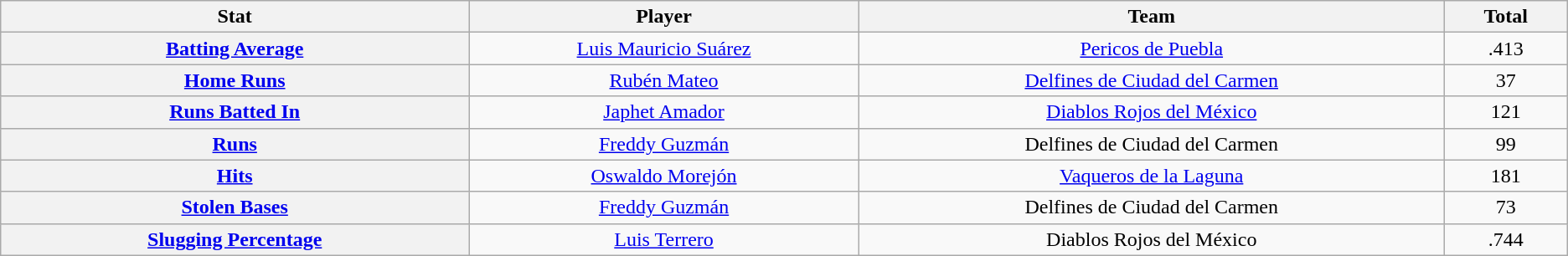<table class="wikitable" style="text-align:center;">
<tr>
<th scope="col" width="12%">Stat</th>
<th scope="col" width="10%">Player</th>
<th scope="col" width="15%">Team</th>
<th scope="col" width="3%">Total</th>
</tr>
<tr>
<th scope="row" style="text-align:center;"><a href='#'>Batting Average</a></th>
<td> <a href='#'>Luis Mauricio Suárez</a></td>
<td><a href='#'>Pericos de Puebla</a></td>
<td>.413</td>
</tr>
<tr>
<th scope="row" style="text-align:center;"><a href='#'>Home Runs</a></th>
<td> <a href='#'>Rubén Mateo</a></td>
<td><a href='#'>Delfines de Ciudad del Carmen</a></td>
<td>37</td>
</tr>
<tr>
<th scope="row" style="text-align:center;"><a href='#'>Runs Batted In</a></th>
<td> <a href='#'>Japhet Amador</a></td>
<td><a href='#'>Diablos Rojos del México</a></td>
<td>121</td>
</tr>
<tr>
<th scope="row" style="text-align:center;"><a href='#'>Runs</a></th>
<td> <a href='#'>Freddy Guzmán</a></td>
<td>Delfines de Ciudad del Carmen</td>
<td>99</td>
</tr>
<tr>
<th scope="row" style="text-align:center;"><a href='#'>Hits</a></th>
<td> <a href='#'>Oswaldo Morejón</a></td>
<td><a href='#'>Vaqueros de la Laguna</a></td>
<td>181</td>
</tr>
<tr>
<th scope="row" style="text-align:center;"><a href='#'>Stolen Bases</a></th>
<td> <a href='#'>Freddy Guzmán</a></td>
<td>Delfines de Ciudad del Carmen</td>
<td>73</td>
</tr>
<tr>
<th scope="row" style="text-align:center;"><a href='#'>Slugging Percentage</a></th>
<td> <a href='#'>Luis Terrero</a></td>
<td>Diablos Rojos del México</td>
<td>.744</td>
</tr>
</table>
